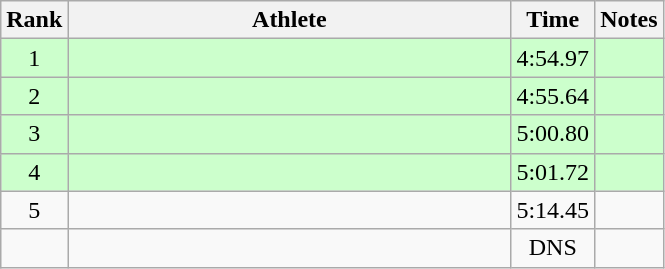<table class="wikitable" style="text-align:center">
<tr>
<th>Rank</th>
<th Style="width:18em">Athlete</th>
<th>Time</th>
<th>Notes</th>
</tr>
<tr style="background:#cfc">
<td>1</td>
<td style="text-align:left"></td>
<td>4:54.97</td>
<td></td>
</tr>
<tr style="background:#cfc">
<td>2</td>
<td style="text-align:left"></td>
<td>4:55.64</td>
<td></td>
</tr>
<tr style="background:#cfc">
<td>3</td>
<td style="text-align:left"></td>
<td>5:00.80</td>
<td></td>
</tr>
<tr style="background:#cfc">
<td>4</td>
<td style="text-align:left"></td>
<td>5:01.72</td>
<td></td>
</tr>
<tr>
<td>5</td>
<td style="text-align:left"></td>
<td>5:14.45</td>
<td></td>
</tr>
<tr>
<td></td>
<td style="text-align:left"></td>
<td>DNS</td>
<td></td>
</tr>
</table>
